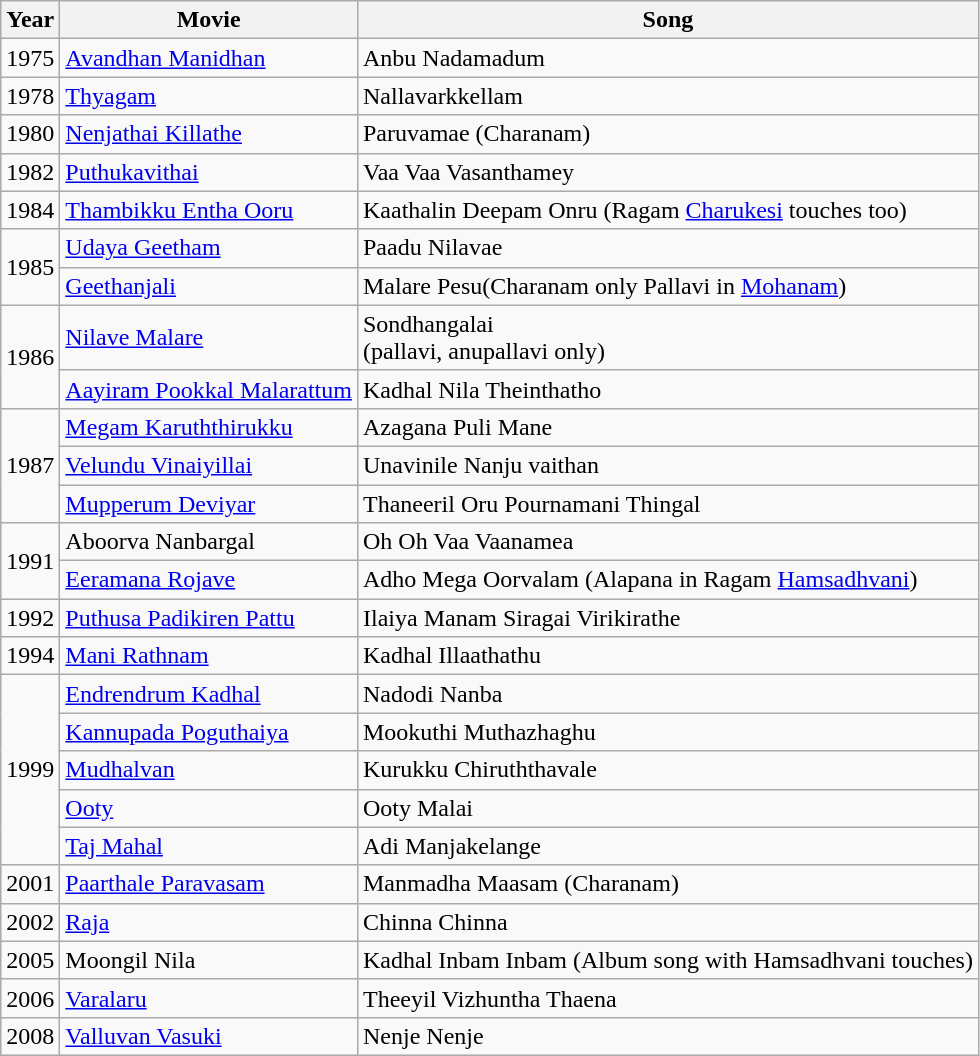<table class="wikitable">
<tr>
<th>Year</th>
<th>Movie</th>
<th>Song</th>
</tr>
<tr>
<td>1975</td>
<td><a href='#'>Avandhan Manidhan</a></td>
<td>Anbu Nadamadum</td>
</tr>
<tr>
<td>1978</td>
<td><a href='#'>Thyagam</a></td>
<td>Nallavarkkellam</td>
</tr>
<tr>
<td>1980</td>
<td><a href='#'>Nenjathai Killathe</a></td>
<td>Paruvamae (Charanam)</td>
</tr>
<tr>
<td>1982</td>
<td><a href='#'>Puthukavithai</a></td>
<td>Vaa Vaa Vasanthamey</td>
</tr>
<tr>
<td>1984</td>
<td><a href='#'>Thambikku Entha Ooru</a></td>
<td>Kaathalin Deepam Onru (Ragam <a href='#'>Charukesi</a> touches too)</td>
</tr>
<tr>
<td rowspan="2">1985</td>
<td><a href='#'>Udaya Geetham</a></td>
<td>Paadu Nilavae</td>
</tr>
<tr>
<td><a href='#'>Geethanjali</a></td>
<td>Malare Pesu(Charanam only Pallavi in <a href='#'>Mohanam</a>)</td>
</tr>
<tr>
<td rowspan="2">1986</td>
<td><a href='#'>Nilave Malare</a></td>
<td>Sondhangalai<br>(pallavi, anupallavi only)</td>
</tr>
<tr>
<td><a href='#'>Aayiram Pookkal Malarattum</a></td>
<td>Kadhal Nila Theinthatho</td>
</tr>
<tr>
<td rowspan="3">1987</td>
<td><a href='#'>Megam Karuththirukku</a></td>
<td>Azagana Puli Mane</td>
</tr>
<tr>
<td><a href='#'>Velundu Vinaiyillai</a></td>
<td>Unavinile Nanju vaithan</td>
</tr>
<tr>
<td><a href='#'>Mupperum Deviyar</a></td>
<td>Thaneeril Oru Pournamani Thingal</td>
</tr>
<tr>
<td rowspan="2">1991</td>
<td>Aboorva Nanbargal</td>
<td>Oh Oh Vaa Vaanamea</td>
</tr>
<tr>
<td><a href='#'>Eeramana Rojave</a></td>
<td>Adho Mega Oorvalam (Alapana in Ragam <a href='#'>Hamsadhvani</a>)</td>
</tr>
<tr>
<td>1992</td>
<td><a href='#'>Puthusa Padikiren Pattu</a></td>
<td>Ilaiya Manam Siragai Virikirathe</td>
</tr>
<tr>
<td>1994</td>
<td><a href='#'>Mani Rathnam</a></td>
<td>Kadhal Illaathathu</td>
</tr>
<tr>
<td rowspan="5">1999</td>
<td><a href='#'>Endrendrum Kadhal</a></td>
<td>Nadodi Nanba</td>
</tr>
<tr>
<td><a href='#'>Kannupada Poguthaiya</a></td>
<td>Mookuthi Muthazhaghu</td>
</tr>
<tr>
<td><a href='#'>Mudhalvan</a></td>
<td>Kurukku Chiruththavale</td>
</tr>
<tr>
<td><a href='#'>Ooty</a></td>
<td>Ooty Malai</td>
</tr>
<tr>
<td><a href='#'>Taj Mahal</a></td>
<td>Adi Manjakelange</td>
</tr>
<tr>
<td>2001</td>
<td><a href='#'>Paarthale Paravasam</a></td>
<td>Manmadha Maasam (Charanam)</td>
</tr>
<tr>
<td>2002</td>
<td><a href='#'>Raja</a></td>
<td>Chinna Chinna</td>
</tr>
<tr>
<td>2005</td>
<td>Moongil Nila</td>
<td>Kadhal Inbam Inbam (Album song with Hamsadhvani touches)</td>
</tr>
<tr>
<td>2006</td>
<td><a href='#'>Varalaru</a></td>
<td>Theeyil Vizhuntha Thaena</td>
</tr>
<tr>
<td>2008</td>
<td><a href='#'>Valluvan Vasuki</a></td>
<td>Nenje Nenje</td>
</tr>
</table>
